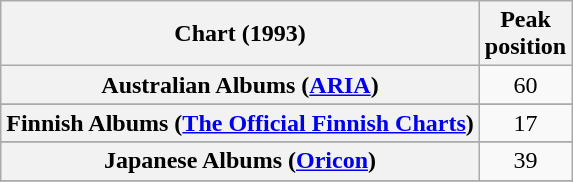<table class="wikitable sortable plainrowheaders">
<tr>
<th>Chart (1993)</th>
<th>Peak<br>position</th>
</tr>
<tr>
<th scope="row">Australian Albums (<a href='#'>ARIA</a>)</th>
<td style="text-align:center;">60</td>
</tr>
<tr>
</tr>
<tr>
</tr>
<tr>
</tr>
<tr>
<th scope="row">Finnish Albums (<a href='#'>The Official Finnish Charts</a>)</th>
<td align="center">17</td>
</tr>
<tr>
</tr>
<tr>
<th scope="row">Japanese Albums (<a href='#'>Oricon</a>)</th>
<td align="center">39</td>
</tr>
<tr>
</tr>
<tr>
</tr>
<tr>
</tr>
<tr>
</tr>
</table>
